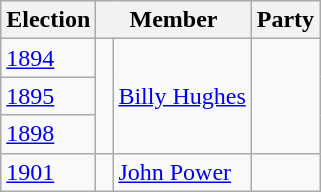<table class="wikitable">
<tr>
<th>Election</th>
<th colspan="2">Member</th>
<th>Party</th>
</tr>
<tr>
<td><a href='#'>1894</a></td>
<td rowspan="3" > </td>
<td rowspan="3"><a href='#'>Billy Hughes</a></td>
<td rowspan="3"></td>
</tr>
<tr>
<td><a href='#'>1895</a></td>
</tr>
<tr>
<td><a href='#'>1898</a></td>
</tr>
<tr>
<td><a href='#'>1901</a></td>
<td> </td>
<td><a href='#'>John Power</a></td>
<td></td>
</tr>
</table>
